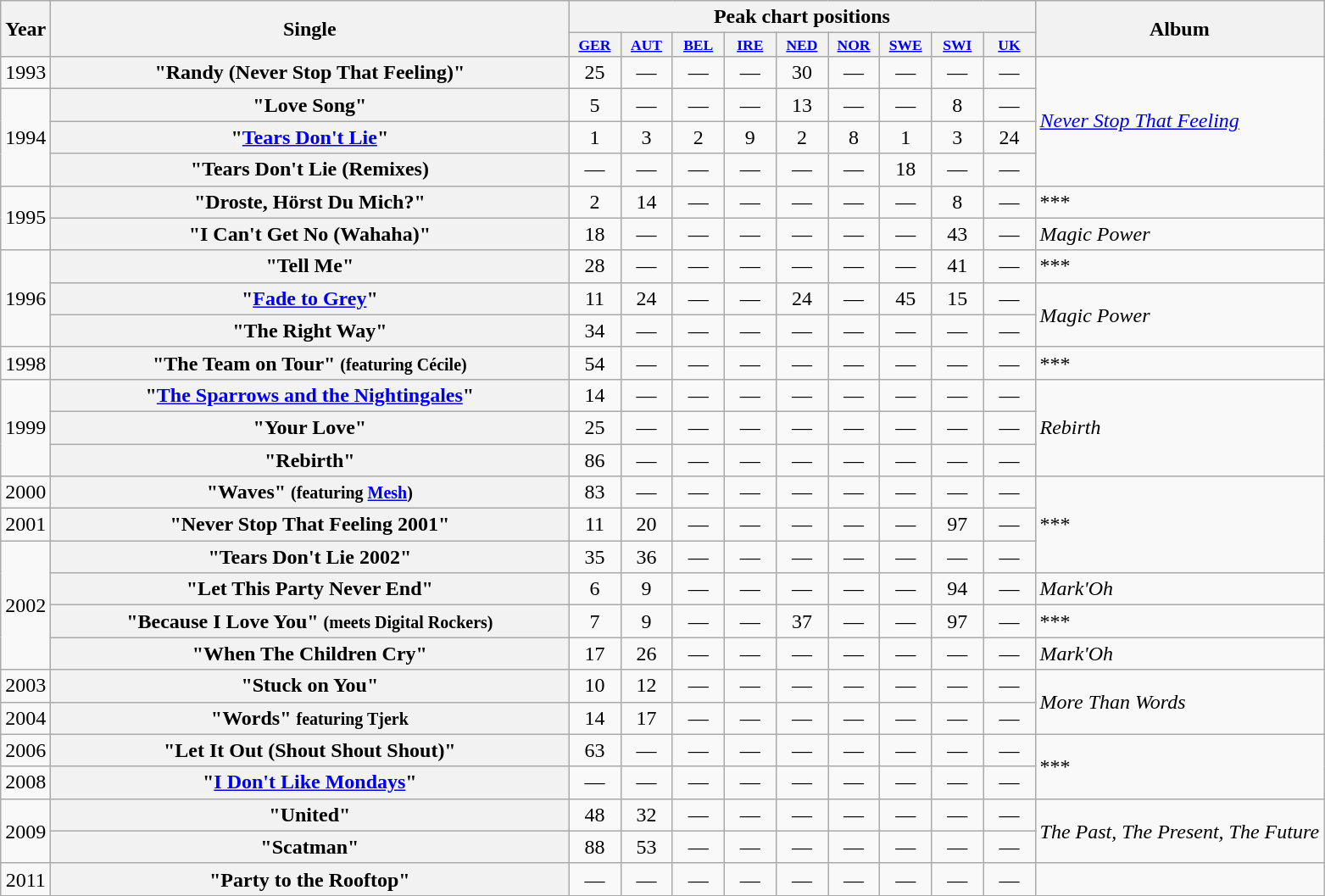<table class="wikitable plainrowheaders" style="text-align:center;">
<tr>
<th rowspan="2">Year</th>
<th rowspan="2" style="width:25em;">Single</th>
<th colspan="9">Peak chart positions</th>
<th rowspan="2">Album</th>
</tr>
<tr style="font-size:small;">
<th style="width:3em;font-size:90%"><a href='#'>GER</a><br></th>
<th style="width:3em;font-size:90%"><a href='#'>AUT</a><br></th>
<th style="width:3em;font-size:90%"><a href='#'>BEL</a><br></th>
<th style="width:3em;font-size:90%"><a href='#'>IRE</a><br></th>
<th style="width:3em;font-size:90%"><a href='#'>NED</a><br></th>
<th style="width:3em;font-size:90%"><a href='#'>NOR</a><br></th>
<th style="width:3em;font-size:90%"><a href='#'>SWE</a><br></th>
<th style="width:3em;font-size:90%"><a href='#'>SWI</a><br></th>
<th style="width:3em;font-size:90%"><a href='#'>UK</a><br></th>
</tr>
<tr>
<td rowspan="1">1993</td>
<th scope="row">"Randy (Never Stop That Feeling)"</th>
<td>25</td>
<td>—</td>
<td>—</td>
<td>—</td>
<td>30</td>
<td>—</td>
<td>—</td>
<td>—</td>
<td>—</td>
<td rowspan=4 style="text-align:left;"><em><a href='#'>Never Stop That Feeling</a></em></td>
</tr>
<tr>
<td rowspan="3">1994</td>
<th scope="row">"Love Song"</th>
<td>5</td>
<td>—</td>
<td>—</td>
<td>—</td>
<td>13</td>
<td>—</td>
<td>—</td>
<td>8</td>
<td>—</td>
</tr>
<tr>
<th scope="row">"<a href='#'>Tears Don't Lie</a>"</th>
<td>1</td>
<td>3</td>
<td>2</td>
<td>9</td>
<td>2</td>
<td>8</td>
<td>1</td>
<td>3</td>
<td>24</td>
</tr>
<tr>
<th scope="row">"Tears Don't Lie (Remixes)</th>
<td>—</td>
<td>—</td>
<td>—</td>
<td>—</td>
<td>—</td>
<td>—</td>
<td>18</td>
<td>—</td>
<td>—</td>
</tr>
<tr>
<td rowspan="2">1995</td>
<th scope="row">"Droste, Hörst Du Mich?"</th>
<td>2</td>
<td>14</td>
<td>—</td>
<td>—</td>
<td>—</td>
<td>—</td>
<td>—</td>
<td>8</td>
<td>—</td>
<td rowspan=1 style="text-align:left;">***</td>
</tr>
<tr>
<th scope="row">"I Can't Get No (Wahaha)"</th>
<td>18</td>
<td>—</td>
<td>—</td>
<td>—</td>
<td>—</td>
<td>—</td>
<td>—</td>
<td>43</td>
<td>—</td>
<td rowspan=1 style="text-align:left;"><em>Magic Power</em></td>
</tr>
<tr>
<td rowspan="3">1996</td>
<th scope="row">"Tell Me"</th>
<td>28</td>
<td>—</td>
<td>—</td>
<td>—</td>
<td>—</td>
<td>—</td>
<td>—</td>
<td>41</td>
<td>—</td>
<td rowspan=1 style="text-align:left;">***</td>
</tr>
<tr>
<th scope="row">"<a href='#'>Fade to Grey</a>"</th>
<td>11</td>
<td>24</td>
<td>—</td>
<td>—</td>
<td>24</td>
<td>—</td>
<td>45</td>
<td>15</td>
<td>—</td>
<td rowspan=2 style="text-align:left;"><em>Magic Power</em></td>
</tr>
<tr>
<th scope="row">"The Right Way"</th>
<td>34</td>
<td>—</td>
<td>—</td>
<td>—</td>
<td>—</td>
<td>—</td>
<td>—</td>
<td>—</td>
<td>—</td>
</tr>
<tr>
<td rowspan="1">1998</td>
<th scope="row">"The Team on Tour" <small>(featuring Cécile)</small></th>
<td>54</td>
<td>—</td>
<td>—</td>
<td>—</td>
<td>—</td>
<td>—</td>
<td>—</td>
<td>—</td>
<td>—</td>
<td rowspan=1 style="text-align:left;">***</td>
</tr>
<tr>
<td rowspan="3">1999</td>
<th scope="row">"<a href='#'>The Sparrows and the Nightingales</a>"</th>
<td>14</td>
<td>—</td>
<td>—</td>
<td>—</td>
<td>—</td>
<td>—</td>
<td>—</td>
<td>—</td>
<td>—</td>
<td rowspan=3 style="text-align:left;"><em>Rebirth</em></td>
</tr>
<tr>
<th scope="row">"Your Love"</th>
<td>25</td>
<td>—</td>
<td>—</td>
<td>—</td>
<td>—</td>
<td>—</td>
<td>—</td>
<td>—</td>
<td>—</td>
</tr>
<tr>
<th scope="row">"Rebirth"</th>
<td>86</td>
<td>—</td>
<td>—</td>
<td>—</td>
<td>—</td>
<td>—</td>
<td>—</td>
<td>—</td>
<td>—</td>
</tr>
<tr>
<td rowspan="1">2000</td>
<th scope="row">"Waves" <small>(featuring <a href='#'>Mesh</a>)</small></th>
<td>83</td>
<td>—</td>
<td>—</td>
<td>—</td>
<td>—</td>
<td>—</td>
<td>—</td>
<td>—</td>
<td>—</td>
<td rowspan=3 style="text-align:left;">***</td>
</tr>
<tr>
<td rowspan="1">2001</td>
<th scope="row">"Never Stop That Feeling 2001"</th>
<td>11</td>
<td>20</td>
<td>—</td>
<td>—</td>
<td>—</td>
<td>—</td>
<td>—</td>
<td>97</td>
<td>—</td>
</tr>
<tr>
<td rowspan="4">2002</td>
<th scope="row">"Tears Don't Lie 2002"</th>
<td>35</td>
<td>36</td>
<td>—</td>
<td>—</td>
<td>—</td>
<td>—</td>
<td>—</td>
<td>—</td>
<td>—</td>
</tr>
<tr>
<th scope="row">"Let This Party Never End"</th>
<td>6</td>
<td>9</td>
<td>—</td>
<td>—</td>
<td>—</td>
<td>—</td>
<td>—</td>
<td>94</td>
<td>—</td>
<td rowspan=1 style="text-align:left;"><em>Mark'Oh</em></td>
</tr>
<tr>
<th scope="row">"Because I Love You" <small>(meets Digital Rockers)</small></th>
<td>7</td>
<td>9</td>
<td>—</td>
<td>—</td>
<td>37</td>
<td>—</td>
<td>—</td>
<td>97</td>
<td>—</td>
<td rowspan=1 style="text-align:left;">***</td>
</tr>
<tr>
<th scope="row">"When The Children Cry"</th>
<td>17</td>
<td>26</td>
<td>—</td>
<td>—</td>
<td>—</td>
<td>—</td>
<td>—</td>
<td>—</td>
<td>—</td>
<td rowspan=1 style="text-align:left;"><em>Mark'Oh</em></td>
</tr>
<tr>
<td rowspan="1">2003</td>
<th scope="row">"Stuck on You"</th>
<td>10</td>
<td>12</td>
<td>—</td>
<td>—</td>
<td>—</td>
<td>—</td>
<td>—</td>
<td>—</td>
<td>—</td>
<td rowspan=2 style="text-align:left;"><em>More Than Words</em></td>
</tr>
<tr>
<td rowspan="1">2004</td>
<th scope="row">"Words" <small>featuring Tjerk</small></th>
<td>14</td>
<td>17</td>
<td>—</td>
<td>—</td>
<td>—</td>
<td>—</td>
<td>—</td>
<td>—</td>
<td>—</td>
</tr>
<tr>
<td rowspan="1">2006</td>
<th scope="row">"Let It Out (Shout Shout Shout)"</th>
<td>63</td>
<td>—</td>
<td>—</td>
<td>—</td>
<td>—</td>
<td>—</td>
<td>—</td>
<td>—</td>
<td>—</td>
<td rowspan=2 style="text-align:left;">***</td>
</tr>
<tr>
<td rowspan="1">2008</td>
<th scope="row">"<a href='#'>I Don't Like Mondays</a>"</th>
<td>—</td>
<td>—</td>
<td>—</td>
<td>—</td>
<td>—</td>
<td>—</td>
<td>—</td>
<td>—</td>
<td>—</td>
</tr>
<tr>
<td rowspan="2">2009</td>
<th scope="row">"United"</th>
<td>48</td>
<td>32</td>
<td>—</td>
<td>—</td>
<td>—</td>
<td>—</td>
<td>—</td>
<td>—</td>
<td>—</td>
<td rowspan=2 style="text-align:left;"><em>The Past, The Present, The Future</em></td>
</tr>
<tr>
<th scope="row">"Scatman"</th>
<td>88</td>
<td>53</td>
<td>—</td>
<td>—</td>
<td>—</td>
<td>—</td>
<td>—</td>
<td>—</td>
<td>—</td>
</tr>
<tr>
<td rowspan="1">2011</td>
<th scope="row">"Party to the Rooftop"</th>
<td>—</td>
<td>—</td>
<td>—</td>
<td>—</td>
<td>—</td>
<td>—</td>
<td>—</td>
<td>—</td>
<td>—</td>
</tr>
</table>
